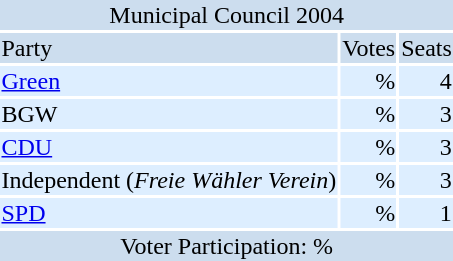<table border=0>
<tr bgcolor=#FFFFFF>
</tr>
<tr bgcolor=#CCDDEE>
<td colspan=6 align=center>Municipal Council 2004</td>
</tr>
<tr bgcolor=#CCDDEE>
<td>Party</td>
<td>Votes</td>
<td>Seats</td>
</tr>
<tr bgcolor=#DDEEFF>
<td><a href='#'>Green</a></td>
<td align=right>%</td>
<td align=right>4</td>
</tr>
<tr bgcolor=#DDEEFF>
<td>BGW</td>
<td align=right>%</td>
<td align=right>3</td>
</tr>
<tr bgcolor=#DDEEFF>
<td><a href='#'>CDU</a></td>
<td align=right>%</td>
<td align=right>3</td>
</tr>
<tr bgcolor=#DDEEFF>
<td>Independent (<em>Freie Wähler Verein</em>)</td>
<td align=right>%</td>
<td align=right>3</td>
</tr>
<tr bgcolor=#DDEEFF>
<td><a href='#'>SPD</a></td>
<td align=right>%</td>
<td align=right>1</td>
</tr>
<tr bgcolor=#CCDDEE>
<td colspan=6 align=center>Voter Participation: %</td>
</tr>
</table>
